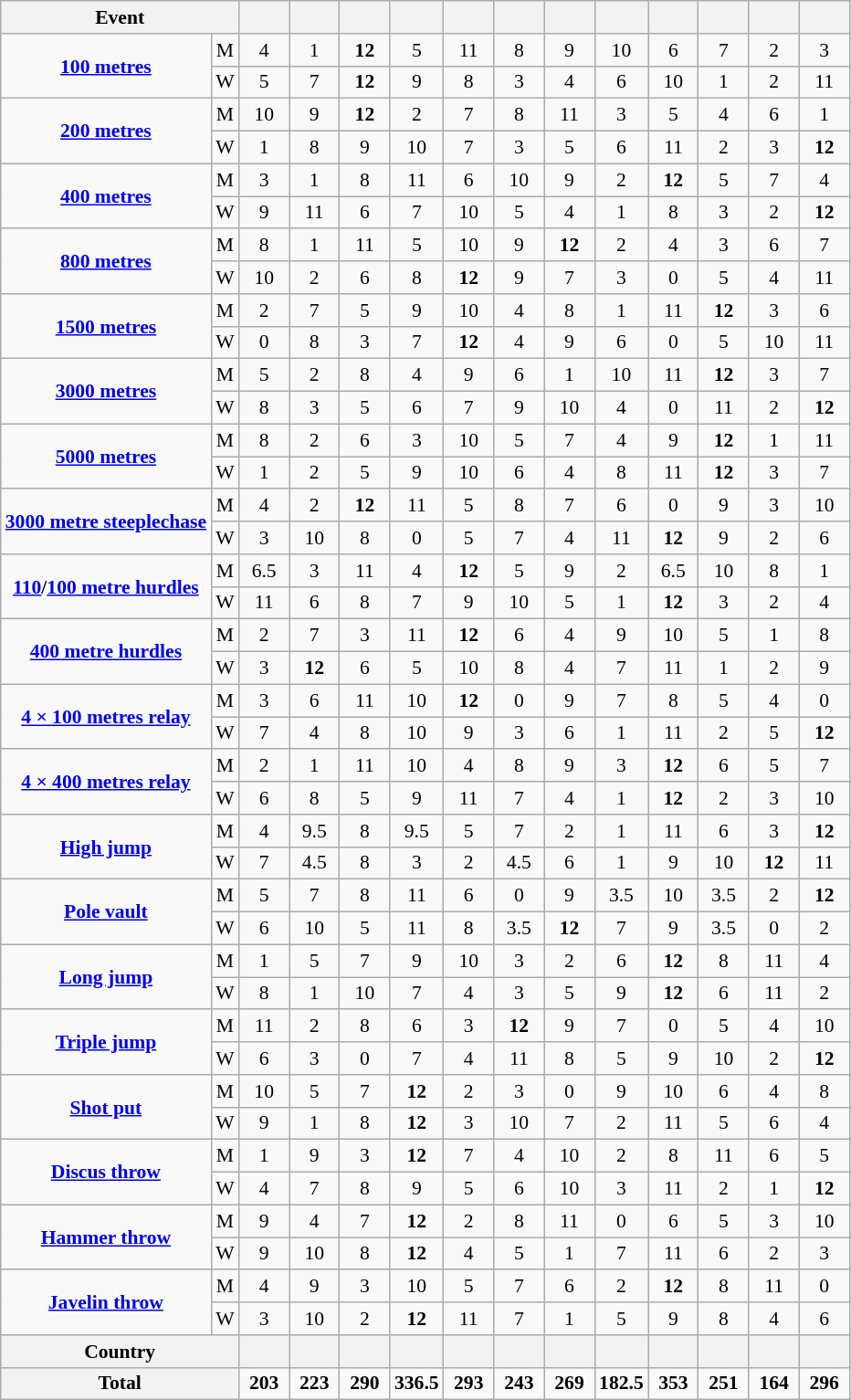<table class="wikitable" style="background-color: #f9f9f9; font-size: 90%; text-align: center">
<tr>
<th width=50 colspan=2>Event</th>
<th width=30></th>
<th width=30></th>
<th width=30></th>
<th width=30></th>
<th width=30></th>
<th width=30></th>
<th width=30></th>
<th width=30></th>
<th width=30></th>
<th width=30></th>
<th width=30></th>
<th width=30></th>
</tr>
<tr>
<td rowspan=2><strong><a href='#'>100 metres</a></strong></td>
<td>M</td>
<td>4</td>
<td>1</td>
<td><strong>12</strong></td>
<td>5</td>
<td>11</td>
<td>8</td>
<td>9</td>
<td>10</td>
<td>6</td>
<td>7</td>
<td>2</td>
<td>3</td>
</tr>
<tr>
<td>W</td>
<td>5</td>
<td>7</td>
<td><strong>12</strong></td>
<td>9</td>
<td>8</td>
<td>3</td>
<td>4</td>
<td>6</td>
<td>10</td>
<td>1</td>
<td>2</td>
<td>11</td>
</tr>
<tr>
<td rowspan=2><strong><a href='#'>200 metres</a></strong></td>
<td>M</td>
<td>10</td>
<td>9</td>
<td><strong>12</strong></td>
<td>2</td>
<td>7</td>
<td>8</td>
<td>11</td>
<td>3</td>
<td>5</td>
<td>4</td>
<td>6</td>
<td>1</td>
</tr>
<tr>
<td>W</td>
<td>1</td>
<td>8</td>
<td>9</td>
<td>10</td>
<td>7</td>
<td>3</td>
<td>5</td>
<td>6</td>
<td>11</td>
<td>2</td>
<td>3</td>
<td><strong>12</strong></td>
</tr>
<tr>
<td rowspan=2><strong><a href='#'>400 metres</a></strong></td>
<td>M</td>
<td>3</td>
<td>1</td>
<td>8</td>
<td>11</td>
<td>6</td>
<td>10</td>
<td>9</td>
<td>2</td>
<td><strong>12</strong></td>
<td>5</td>
<td>7</td>
<td>4</td>
</tr>
<tr>
<td>W</td>
<td>9</td>
<td>11</td>
<td>6</td>
<td>7</td>
<td>10</td>
<td>5</td>
<td>4</td>
<td>1</td>
<td>8</td>
<td>3</td>
<td>2</td>
<td><strong>12</strong></td>
</tr>
<tr>
<td rowspan=2><strong><a href='#'>800 metres</a></strong></td>
<td>M</td>
<td>8</td>
<td>1</td>
<td>11</td>
<td>5</td>
<td>10</td>
<td>9</td>
<td><strong>12</strong></td>
<td>2</td>
<td>4</td>
<td>3</td>
<td>6</td>
<td>7</td>
</tr>
<tr>
<td>W</td>
<td>10</td>
<td>2</td>
<td>6</td>
<td>8</td>
<td><strong>12</strong></td>
<td>9</td>
<td>7</td>
<td>3</td>
<td>0</td>
<td>5</td>
<td>4</td>
<td>11</td>
</tr>
<tr>
<td rowspan=2><strong><a href='#'>1500 metres</a></strong></td>
<td>M</td>
<td>2</td>
<td>7</td>
<td>5</td>
<td>9</td>
<td>10</td>
<td>4</td>
<td>8</td>
<td>1</td>
<td>11</td>
<td><strong>12</strong></td>
<td>3</td>
<td>6</td>
</tr>
<tr>
<td>W</td>
<td>0</td>
<td>8</td>
<td>3</td>
<td>7</td>
<td><strong>12</strong></td>
<td>4</td>
<td>9</td>
<td>6</td>
<td>0</td>
<td>5</td>
<td>10</td>
<td>11</td>
</tr>
<tr>
<td rowspan=2><strong><a href='#'>3000 metres</a></strong></td>
<td>M</td>
<td>5</td>
<td>2</td>
<td>8</td>
<td>4</td>
<td>9</td>
<td>6</td>
<td>1</td>
<td>10</td>
<td>11</td>
<td><strong>12</strong></td>
<td>3</td>
<td>7</td>
</tr>
<tr>
<td>W</td>
<td>8</td>
<td>3</td>
<td>5</td>
<td>6</td>
<td>7</td>
<td>9</td>
<td>10</td>
<td>4</td>
<td>0</td>
<td>11</td>
<td>2</td>
<td><strong>12</strong></td>
</tr>
<tr>
<td rowspan=2><strong><a href='#'>5000 metres</a></strong></td>
<td>M</td>
<td>8</td>
<td>2</td>
<td>6</td>
<td>3</td>
<td>10</td>
<td>5</td>
<td>7</td>
<td>4</td>
<td>9</td>
<td><strong>12</strong></td>
<td>1</td>
<td>11</td>
</tr>
<tr>
<td>W</td>
<td>1</td>
<td>2</td>
<td>5</td>
<td>9</td>
<td>10</td>
<td>6</td>
<td>4</td>
<td>8</td>
<td>11</td>
<td><strong>12</strong></td>
<td>3</td>
<td>7</td>
</tr>
<tr>
<td rowspan=2><strong><a href='#'>3000 metre steeplechase</a></strong></td>
<td>M</td>
<td>4</td>
<td>2</td>
<td><strong>12</strong></td>
<td>11</td>
<td>5</td>
<td>8</td>
<td>7</td>
<td>6</td>
<td>0</td>
<td>9</td>
<td>3</td>
<td>10</td>
</tr>
<tr>
<td>W</td>
<td>3</td>
<td>10</td>
<td>8</td>
<td>0</td>
<td>5</td>
<td>7</td>
<td>4</td>
<td>11</td>
<td><strong>12</strong></td>
<td>9</td>
<td>2</td>
<td>6</td>
</tr>
<tr>
<td rowspan=2><strong><a href='#'>110</a>/<a href='#'>100 metre hurdles</a></strong></td>
<td>M</td>
<td>6.5</td>
<td>3</td>
<td>11</td>
<td>4</td>
<td><strong>12</strong></td>
<td>5</td>
<td>9</td>
<td>2</td>
<td>6.5</td>
<td>10</td>
<td>8</td>
<td>1</td>
</tr>
<tr>
<td>W</td>
<td>11</td>
<td>6</td>
<td>8</td>
<td>7</td>
<td>9</td>
<td>10</td>
<td>5</td>
<td>1</td>
<td><strong>12</strong></td>
<td>3</td>
<td>2</td>
<td>4</td>
</tr>
<tr>
<td rowspan=2><strong><a href='#'>400 metre hurdles</a></strong></td>
<td>M</td>
<td>2</td>
<td>7</td>
<td>3</td>
<td>11</td>
<td><strong>12</strong></td>
<td>6</td>
<td>4</td>
<td>9</td>
<td>10</td>
<td>5</td>
<td>1</td>
<td>8</td>
</tr>
<tr>
<td>W</td>
<td>3</td>
<td><strong>12</strong></td>
<td>6</td>
<td>5</td>
<td>10</td>
<td>8</td>
<td>4</td>
<td>7</td>
<td>11</td>
<td>1</td>
<td>2</td>
<td>9</td>
</tr>
<tr>
<td rowspan=2><strong><a href='#'>4 × 100 metres relay</a></strong></td>
<td>M</td>
<td>3</td>
<td>6</td>
<td>11</td>
<td>10</td>
<td><strong>12</strong></td>
<td>0</td>
<td>9</td>
<td>7</td>
<td>8</td>
<td>5</td>
<td>4</td>
<td>0</td>
</tr>
<tr>
<td>W</td>
<td>7</td>
<td>4</td>
<td>8</td>
<td>10</td>
<td>9</td>
<td>3</td>
<td>6</td>
<td>1</td>
<td>11</td>
<td>2</td>
<td>5</td>
<td><strong>12</strong></td>
</tr>
<tr>
<td rowspan=2><strong><a href='#'>4 × 400 metres relay</a></strong></td>
<td>M</td>
<td>2</td>
<td>1</td>
<td>11</td>
<td>10</td>
<td>4</td>
<td>8</td>
<td>9</td>
<td>3</td>
<td><strong>12</strong></td>
<td>6</td>
<td>5</td>
<td>7</td>
</tr>
<tr>
<td>W</td>
<td>6</td>
<td>8</td>
<td>5</td>
<td>9</td>
<td>11</td>
<td>7</td>
<td>4</td>
<td>1</td>
<td><strong>12</strong></td>
<td>2</td>
<td>3</td>
<td>10</td>
</tr>
<tr>
<td rowspan=2><strong><a href='#'>High jump</a></strong></td>
<td>M</td>
<td>4</td>
<td>9.5</td>
<td>8</td>
<td>9.5</td>
<td>5</td>
<td>7</td>
<td>2</td>
<td>1</td>
<td>11</td>
<td>6</td>
<td>3</td>
<td><strong>12</strong></td>
</tr>
<tr>
<td>W</td>
<td>7</td>
<td>4.5</td>
<td>8</td>
<td>3</td>
<td>2</td>
<td>4.5</td>
<td>6</td>
<td>1</td>
<td>9</td>
<td>10</td>
<td><strong>12</strong></td>
<td>11</td>
</tr>
<tr>
<td rowspan=2><strong><a href='#'>Pole vault</a></strong></td>
<td>M</td>
<td>5</td>
<td>7</td>
<td>8</td>
<td>11</td>
<td>6</td>
<td>0</td>
<td>9</td>
<td>3.5</td>
<td>10</td>
<td>3.5</td>
<td>2</td>
<td><strong>12</strong></td>
</tr>
<tr>
<td>W</td>
<td>6</td>
<td>10</td>
<td>5</td>
<td>11</td>
<td>8</td>
<td>3.5</td>
<td><strong>12</strong></td>
<td>7</td>
<td>9</td>
<td>3.5</td>
<td>0</td>
<td>2</td>
</tr>
<tr>
<td rowspan=2><strong><a href='#'>Long jump</a></strong></td>
<td>M</td>
<td>1</td>
<td>5</td>
<td>7</td>
<td>9</td>
<td>10</td>
<td>3</td>
<td>2</td>
<td>6</td>
<td><strong>12</strong></td>
<td>8</td>
<td>11</td>
<td>4</td>
</tr>
<tr>
<td>W</td>
<td>8</td>
<td>1</td>
<td>10</td>
<td>7</td>
<td>4</td>
<td>3</td>
<td>5</td>
<td>9</td>
<td><strong>12</strong></td>
<td>6</td>
<td>11</td>
<td>2</td>
</tr>
<tr>
<td rowspan=2><strong><a href='#'>Triple jump</a></strong></td>
<td>M</td>
<td>11</td>
<td>2</td>
<td>8</td>
<td>6</td>
<td>3</td>
<td><strong>12</strong></td>
<td>9</td>
<td>7</td>
<td>0</td>
<td>5</td>
<td>4</td>
<td>10</td>
</tr>
<tr>
<td>W</td>
<td>6</td>
<td>3</td>
<td>0</td>
<td>7</td>
<td>4</td>
<td>11</td>
<td>8</td>
<td>5</td>
<td>9</td>
<td>10</td>
<td>2</td>
<td><strong>12</strong></td>
</tr>
<tr>
<td rowspan=2><strong><a href='#'>Shot put</a></strong></td>
<td>M</td>
<td>10</td>
<td>5</td>
<td>7</td>
<td><strong>12</strong></td>
<td>2</td>
<td>3</td>
<td>0</td>
<td>9</td>
<td>10</td>
<td>6</td>
<td>4</td>
<td>8</td>
</tr>
<tr>
<td>W</td>
<td>9</td>
<td>1</td>
<td>8</td>
<td><strong>12</strong></td>
<td>3</td>
<td>10</td>
<td>7</td>
<td>2</td>
<td>11</td>
<td>5</td>
<td>6</td>
<td>4</td>
</tr>
<tr>
<td rowspan=2><strong><a href='#'>Discus throw</a></strong></td>
<td>M</td>
<td>1</td>
<td>9</td>
<td>3</td>
<td><strong>12</strong></td>
<td>7</td>
<td>4</td>
<td>10</td>
<td>2</td>
<td>8</td>
<td>11</td>
<td>6</td>
<td>5</td>
</tr>
<tr>
<td>W</td>
<td>4</td>
<td>7</td>
<td>8</td>
<td>9</td>
<td>5</td>
<td>6</td>
<td>10</td>
<td>3</td>
<td>11</td>
<td>2</td>
<td>1</td>
<td><strong>12</strong></td>
</tr>
<tr>
<td rowspan=2><strong><a href='#'>Hammer throw</a></strong></td>
<td>M</td>
<td>9</td>
<td>4</td>
<td>7</td>
<td><strong>12</strong></td>
<td>2</td>
<td>8</td>
<td>11</td>
<td>0</td>
<td>6</td>
<td>5</td>
<td>3</td>
<td>10</td>
</tr>
<tr>
<td>W</td>
<td>9</td>
<td>10</td>
<td>8</td>
<td><strong>12</strong></td>
<td>4</td>
<td>5</td>
<td>1</td>
<td>7</td>
<td>11</td>
<td>6</td>
<td>2</td>
<td>3</td>
</tr>
<tr>
<td rowspan=2><strong><a href='#'>Javelin throw</a></strong></td>
<td>M</td>
<td>4</td>
<td>9</td>
<td>3</td>
<td>10</td>
<td>5</td>
<td>7</td>
<td>6</td>
<td>2</td>
<td><strong>12</strong></td>
<td>8</td>
<td>11</td>
<td>0</td>
</tr>
<tr>
<td>W</td>
<td>3</td>
<td>10</td>
<td>2</td>
<td><strong>12</strong></td>
<td>11</td>
<td>7</td>
<td>1</td>
<td>5</td>
<td>9</td>
<td>8</td>
<td>4</td>
<td>6</td>
</tr>
<tr>
<th colspan=2>Country</th>
<th></th>
<th></th>
<th></th>
<th></th>
<th></th>
<th></th>
<th></th>
<th></th>
<th></th>
<th></th>
<th></th>
<th></th>
</tr>
<tr>
<th colspan=2>Total</th>
<td><strong>203</strong></td>
<td><strong>223</strong></td>
<td><strong>290</strong></td>
<td><strong>336.5</strong></td>
<td><strong>293</strong></td>
<td><strong>243</strong></td>
<td><strong>269</strong></td>
<td><strong>182.5</strong></td>
<td><strong>353</strong></td>
<td><strong>251</strong></td>
<td><strong>164</strong></td>
<td><strong>296</strong></td>
</tr>
</table>
